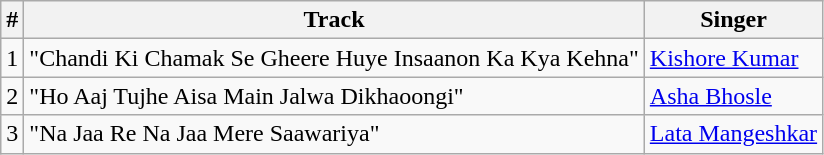<table class="wikitable">
<tr>
<th>#</th>
<th>Track</th>
<th>Singer</th>
</tr>
<tr>
<td>1</td>
<td>"Chandi Ki Chamak Se Gheere Huye Insaanon Ka Kya Kehna"</td>
<td><a href='#'>Kishore Kumar</a></td>
</tr>
<tr>
<td>2</td>
<td>"Ho Aaj Tujhe Aisa Main Jalwa Dikhaoongi"</td>
<td><a href='#'>Asha Bhosle</a></td>
</tr>
<tr>
<td>3</td>
<td>"Na Jaa Re Na Jaa Mere Saawariya"</td>
<td><a href='#'>Lata Mangeshkar</a></td>
</tr>
</table>
